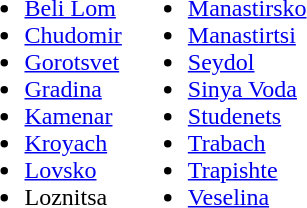<table>
<tr>
<td valign="top"><br><ul><li><a href='#'>Beli Lom</a></li><li><a href='#'>Chudomir</a></li><li><a href='#'>Gorotsvet</a></li><li><a href='#'>Gradina</a></li><li><a href='#'>Kamenar</a></li><li><a href='#'>Kroyach</a></li><li><a href='#'>Lovsko</a></li><li>Loznitsa</li></ul></td>
<td valign="top"><br><ul><li><a href='#'>Manastirsko</a></li><li><a href='#'>Manastirtsi</a></li><li><a href='#'>Seydol</a></li><li><a href='#'>Sinya Voda</a></li><li><a href='#'>Studenets</a></li><li><a href='#'>Trabach</a></li><li><a href='#'>Trapishte</a></li><li><a href='#'>Veselina</a></li></ul></td>
</tr>
</table>
